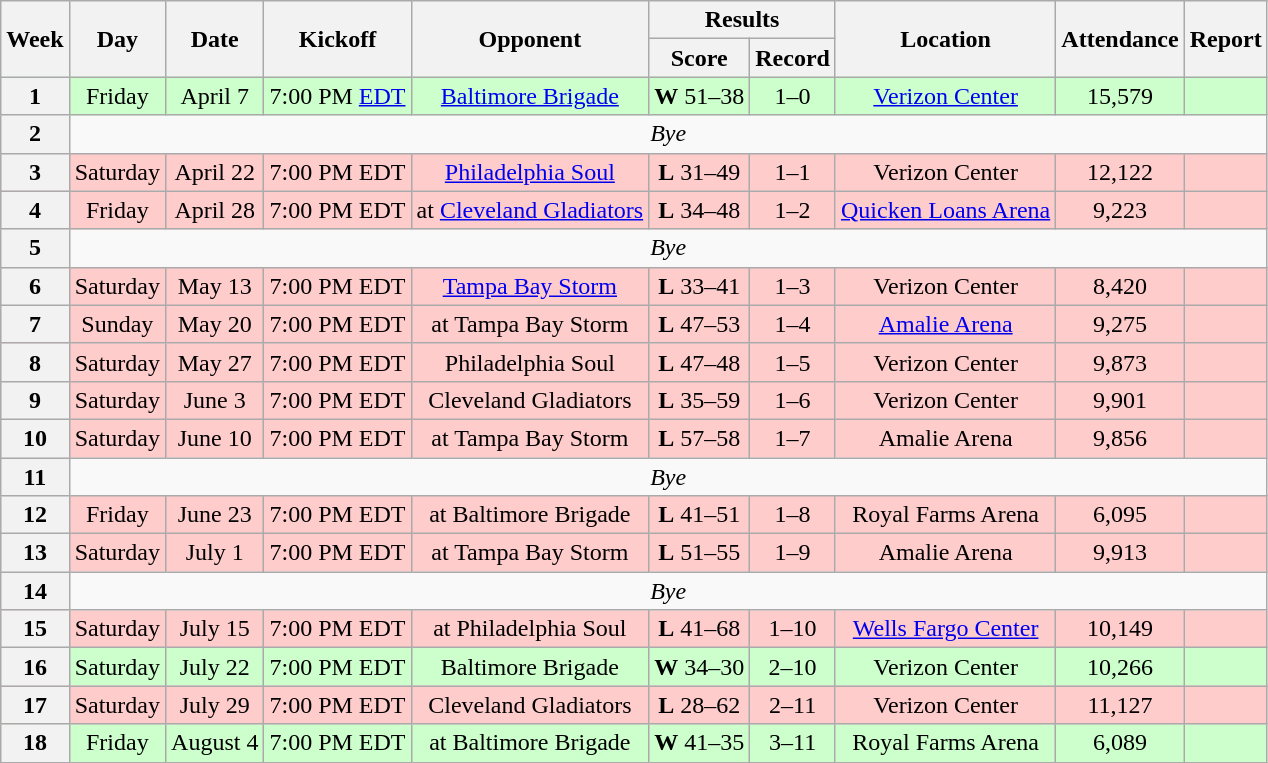<table class="wikitable">
<tr>
<th rowspan=2>Week</th>
<th rowspan=2>Day</th>
<th rowspan=2>Date</th>
<th rowspan=2>Kickoff</th>
<th rowspan=2>Opponent</th>
<th colspan=2>Results</th>
<th rowspan=2>Location</th>
<th rowspan=2>Attendance</th>
<th rowspan=2>Report</th>
</tr>
<tr>
<th>Score</th>
<th>Record</th>
</tr>
<tr style=background:#ccffcc>
<th align="center"><strong>1</strong></th>
<td align="center">Friday</td>
<td align="center">April 7</td>
<td align="center">7:00 PM <a href='#'>EDT</a></td>
<td align="center"><a href='#'>Baltimore Brigade</a></td>
<td align="center"><strong>W</strong> 51–38</td>
<td align="center">1–0</td>
<td align="center"><a href='#'>Verizon Center</a></td>
<td align="center">15,579</td>
<td align="center"></td>
</tr>
<tr style=>
<th align="center"><strong>2</strong></th>
<td colspan=9 align="center" valign="middle"><em>Bye</em></td>
</tr>
<tr style=background:#ffcccc>
<th align="center"><strong>3</strong></th>
<td align="center">Saturday</td>
<td align="center">April 22</td>
<td align="center">7:00 PM EDT</td>
<td align="center"><a href='#'>Philadelphia Soul</a></td>
<td align="center"><strong>L</strong> 31–49</td>
<td align="center">1–1</td>
<td align="center">Verizon Center</td>
<td align="center">12,122</td>
<td align="center"></td>
</tr>
<tr style=background:#ffcccc>
<th align="center"><strong>4</strong></th>
<td align="center">Friday</td>
<td align="center">April 28</td>
<td align="center">7:00 PM EDT</td>
<td align="center">at <a href='#'>Cleveland Gladiators</a></td>
<td align="center"><strong>L</strong> 34–48</td>
<td align="center">1–2</td>
<td align="center"><a href='#'>Quicken Loans Arena</a></td>
<td align="center">9,223</td>
<td align="center"></td>
</tr>
<tr style=>
<th align="center"><strong>5</strong></th>
<td colspan=9 align="center" valign="middle"><em>Bye</em></td>
</tr>
<tr style=background:#ffcccc>
<th align="center"><strong>6</strong></th>
<td align="center">Saturday</td>
<td align="center">May 13</td>
<td align="center">7:00 PM EDT</td>
<td align="center"><a href='#'>Tampa Bay Storm</a></td>
<td align="center"><strong>L</strong> 33–41</td>
<td align="center">1–3</td>
<td align="center">Verizon Center</td>
<td align="center">8,420</td>
<td align="center"></td>
</tr>
<tr style=background:#ffcccc>
<th align="center"><strong>7</strong></th>
<td align="center">Sunday</td>
<td align="center">May 20</td>
<td align="center">7:00 PM EDT</td>
<td align="center">at Tampa Bay Storm</td>
<td align="center"><strong>L</strong> 47–53</td>
<td align="center">1–4</td>
<td align="center"><a href='#'>Amalie Arena</a></td>
<td align="center">9,275</td>
<td align="center"></td>
</tr>
<tr style=background:#ffcccc>
<th align="center"><strong>8</strong></th>
<td align="center">Saturday</td>
<td align="center">May 27</td>
<td align="center">7:00 PM EDT</td>
<td align="center">Philadelphia Soul</td>
<td align="center"><strong>L</strong> 47–48</td>
<td align="center">1–5</td>
<td align="center">Verizon Center</td>
<td align="center">9,873</td>
<td align="center"></td>
</tr>
<tr style=background:#ffcccc>
<th align="center"><strong>9</strong></th>
<td align="center">Saturday</td>
<td align="center">June 3</td>
<td align="center">7:00 PM EDT</td>
<td align="center">Cleveland Gladiators</td>
<td align="center"><strong>L</strong> 35–59</td>
<td align="center">1–6</td>
<td align="center">Verizon Center</td>
<td align="center">9,901</td>
<td align="center"></td>
</tr>
<tr style=background:#ffcccc>
<th align="center"><strong>10</strong></th>
<td align="center">Saturday</td>
<td align="center">June 10</td>
<td align="center">7:00 PM EDT</td>
<td align="center">at Tampa Bay Storm</td>
<td align="center"><strong>L</strong> 57–58</td>
<td align="center">1–7</td>
<td align="center">Amalie Arena</td>
<td align="center">9,856</td>
<td align="center"></td>
</tr>
<tr style=>
<th align="center"><strong>11</strong></th>
<td colspan=9 align="center" valign="middle"><em>Bye</em></td>
</tr>
<tr style=background:#ffcccc>
<th align="center"><strong>12</strong></th>
<td align="center">Friday</td>
<td align="center">June 23</td>
<td align="center">7:00 PM EDT</td>
<td align="center">at Baltimore Brigade</td>
<td align="center"><strong>L</strong> 41–51</td>
<td align="center">1–8</td>
<td align="center">Royal Farms Arena</td>
<td align="center">6,095</td>
<td align="center"></td>
</tr>
<tr style=background:#ffcccc>
<th align="center"><strong>13</strong></th>
<td align="center">Saturday</td>
<td align="center">July 1</td>
<td align="center">7:00 PM EDT</td>
<td align="center">at Tampa Bay Storm</td>
<td align="center"><strong>L</strong> 51–55</td>
<td align="center">1–9</td>
<td align="center">Amalie Arena</td>
<td align="center">9,913</td>
<td align="center"></td>
</tr>
<tr style=>
<th align="center"><strong>14</strong></th>
<td colspan=9 align="center" valign="middle"><em>Bye</em></td>
</tr>
<tr style= background:#ffcccc>
<th align="center"><strong>15</strong></th>
<td align="center">Saturday</td>
<td align="center">July 15</td>
<td align="center">7:00 PM EDT</td>
<td align="center">at Philadelphia Soul</td>
<td align="center"><strong>L</strong> 41–68</td>
<td align="center">1–10</td>
<td align="center"><a href='#'>Wells Fargo Center</a></td>
<td align="center">10,149</td>
<td align="center"></td>
</tr>
<tr style= background:#ccffcc>
<th align="center"><strong>16</strong></th>
<td align="center">Saturday</td>
<td align="center">July 22</td>
<td align="center">7:00 PM EDT</td>
<td align="center">Baltimore Brigade</td>
<td align="center"><strong>W</strong> 34–30</td>
<td align="center">2–10</td>
<td align="center">Verizon Center</td>
<td align="center">10,266</td>
<td align="center"></td>
</tr>
<tr style= background:#ffcccc>
<th align="center"><strong>17</strong></th>
<td align="center">Saturday</td>
<td align="center">July 29</td>
<td align="center">7:00 PM EDT</td>
<td align="center">Cleveland Gladiators</td>
<td align="center"><strong>L</strong> 28–62</td>
<td align="center">2–11</td>
<td align="center">Verizon Center</td>
<td align="center">11,127</td>
<td align="center"></td>
</tr>
<tr style= background:#ccffcc>
<th align="center"><strong>18</strong></th>
<td align="center">Friday</td>
<td align="center">August 4</td>
<td align="center">7:00 PM EDT</td>
<td align="center">at Baltimore Brigade</td>
<td align="center"><strong>W</strong> 41–35</td>
<td align="center">3–11</td>
<td align="center">Royal Farms Arena</td>
<td align="center">6,089</td>
<td align="center"></td>
</tr>
</table>
